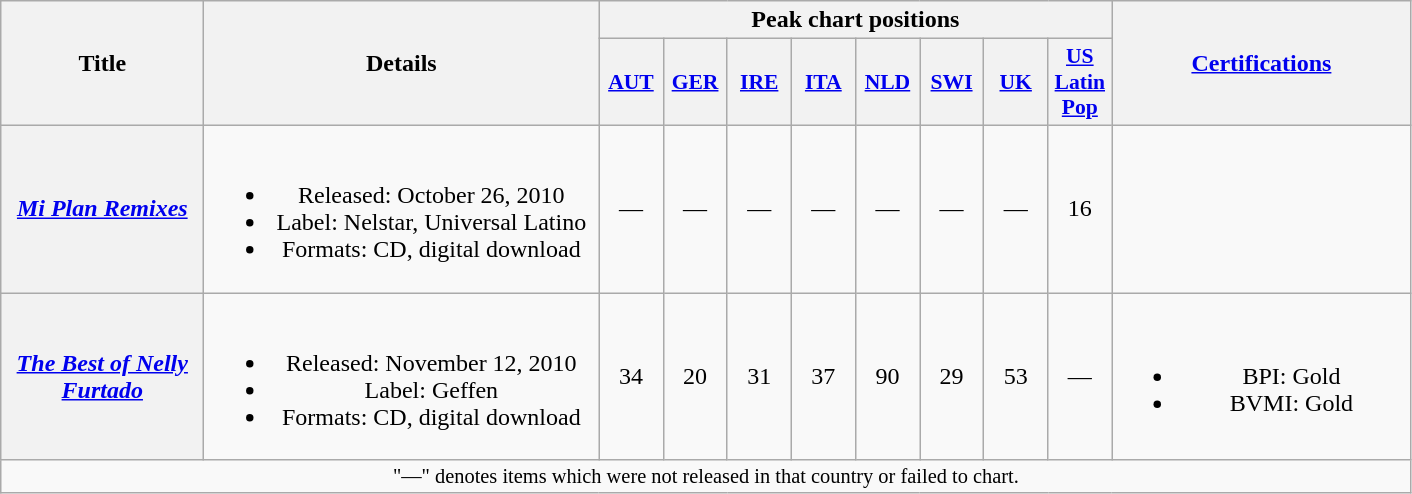<table class="wikitable plainrowheaders" style="text-align:center;">
<tr>
<th scope="col" rowspan="2" style="width:8em;">Title</th>
<th scope="col" rowspan="2" style="width:16em;">Details</th>
<th scope="col" colspan="8">Peak chart positions</th>
<th scope="col" rowspan="2" style="width:12em;"><a href='#'>Certifications</a></th>
</tr>
<tr>
<th scope="col" style="width:2.5em;font-size:90%;"><a href='#'>AUT</a><br></th>
<th scope="col" style="width:2.5em;font-size:90%;"><a href='#'>GER</a><br></th>
<th scope="col" style="width:2.5em;font-size:90%;"><a href='#'>IRE</a><br></th>
<th scope="col" style="width:2.5em;font-size:90%;"><a href='#'>ITA</a><br></th>
<th scope="col" style="width:2.5em;font-size:90%;"><a href='#'>NLD</a><br></th>
<th scope="col" style="width:2.5em;font-size:90%;"><a href='#'>SWI</a><br></th>
<th scope="col" style="width:2.5em;font-size:90%;"><a href='#'>UK</a><br></th>
<th scope="col" style="width:2.5em;font-size:90%;"><a href='#'>US<br>Latin<br>Pop</a><br></th>
</tr>
<tr>
<th scope="row"><em><a href='#'>Mi Plan Remixes</a></em></th>
<td><br><ul><li>Released: October 26, 2010</li><li>Label: Nelstar, Universal Latino</li><li>Formats: CD, digital download</li></ul></td>
<td>—</td>
<td>—</td>
<td>—</td>
<td>—</td>
<td>—</td>
<td>—</td>
<td>—</td>
<td>16</td>
<td></td>
</tr>
<tr>
<th scope="row"><em><a href='#'>The Best of Nelly Furtado</a></em></th>
<td><br><ul><li>Released: November 12, 2010</li><li>Label: Geffen</li><li>Formats: CD, digital download</li></ul></td>
<td>34</td>
<td>20</td>
<td>31</td>
<td>37</td>
<td>90</td>
<td>29</td>
<td>53</td>
<td>—</td>
<td><br><ul><li>BPI: Gold</li><li>BVMI: Gold</li></ul></td>
</tr>
<tr>
<td colspan="15" style="font-size:85%">"—" denotes items which were not released in that country or failed to chart.</td>
</tr>
</table>
